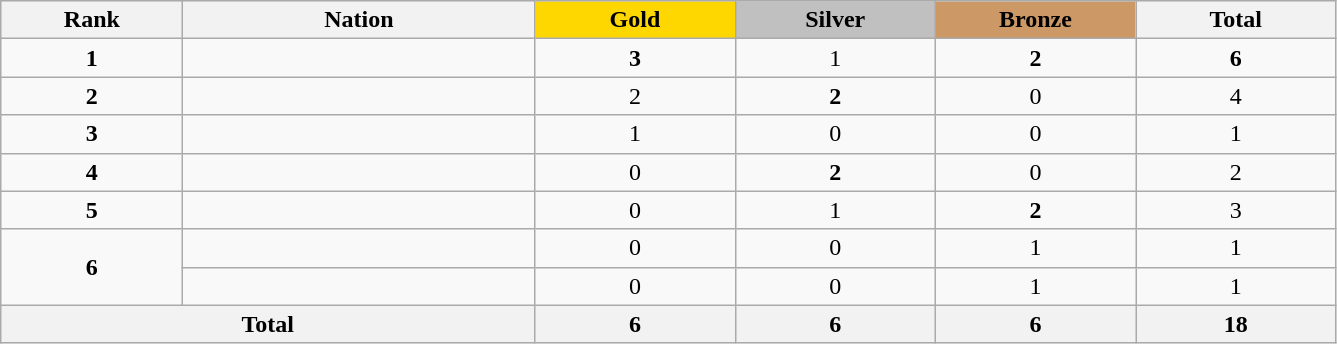<table class="wikitable collapsible autocollapse plainrowheaders" width=70.5% style="text-align:center;">
<tr style="background-color:#EDEDED;">
<th width=100px class="hintergrundfarbe5">Rank</th>
<th width=200px class="hintergrundfarbe6">Nation</th>
<th style="background:    gold; width:15%">Gold</th>
<th style="background:  silver; width:15%">Silver</th>
<th style="background: #CC9966; width:15%">Bronze</th>
<th class="hintergrundfarbe6" style="width:15%">Total</th>
</tr>
<tr>
<td><strong>1</strong></td>
<td align=left></td>
<td><strong>3</strong></td>
<td>1</td>
<td><strong>2</strong></td>
<td><strong>6</strong></td>
</tr>
<tr>
<td><strong>2</strong></td>
<td align=left></td>
<td>2</td>
<td><strong>2</strong></td>
<td>0</td>
<td>4</td>
</tr>
<tr>
<td><strong>3</strong></td>
<td align=left></td>
<td>1</td>
<td>0</td>
<td>0</td>
<td>1</td>
</tr>
<tr>
<td><strong>4</strong></td>
<td align=left></td>
<td>0</td>
<td><strong>2</strong></td>
<td>0</td>
<td>2</td>
</tr>
<tr>
<td><strong>5</strong></td>
<td align=left></td>
<td>0</td>
<td>1</td>
<td><strong>2</strong></td>
<td>3</td>
</tr>
<tr>
<td rowspan=2><strong>6</strong></td>
<td align=left></td>
<td>0</td>
<td>0</td>
<td>1</td>
<td>1</td>
</tr>
<tr>
<td align=left></td>
<td>0</td>
<td>0</td>
<td>1</td>
<td>1</td>
</tr>
<tr>
<th colspan=2>Total</th>
<th>6</th>
<th>6</th>
<th>6</th>
<th>18</th>
</tr>
</table>
